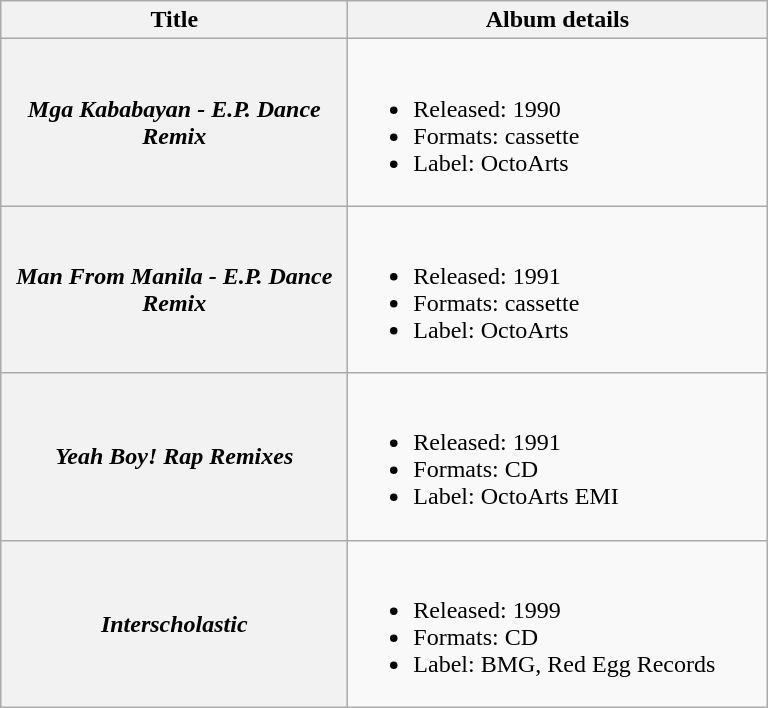<table class="wikitable plainrowheaders">
<tr>
<th style="width:14em;">Title</th>
<th style="width:17em;">Album details</th>
</tr>
<tr>
<th scope="row"><em>Mga Kababayan - E.P. Dance Remix</em></th>
<td><br><ul><li>Released: 1990</li><li>Formats: cassette</li><li>Label: OctoArts</li></ul></td>
</tr>
<tr>
<th scope="row"><em>Man From Manila - E.P. Dance Remix</em></th>
<td><br><ul><li>Released: 1991</li><li>Formats: cassette</li><li>Label: OctoArts</li></ul></td>
</tr>
<tr>
<th scope="row"><em>Yeah Boy! Rap Remixes</em> </th>
<td><br><ul><li>Released: 1991</li><li>Formats: CD</li><li>Label: OctoArts EMI</li></ul></td>
</tr>
<tr>
<th scope="row"><em>Interscholastic</em></th>
<td><br><ul><li>Released: 1999</li><li>Formats: CD</li><li>Label: BMG, Red Egg Records</li></ul></td>
</tr>
</table>
